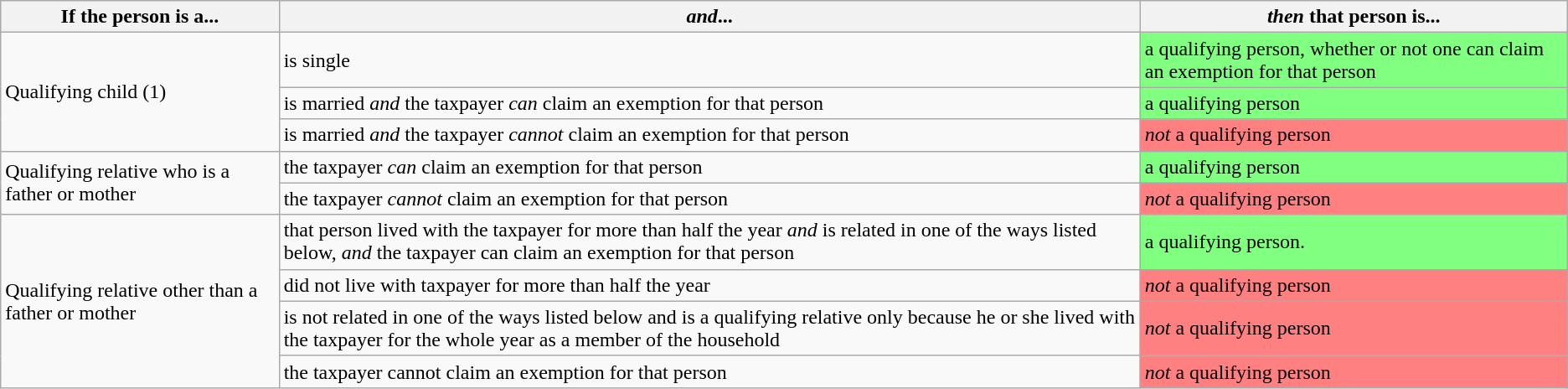<table class="wikitable">
<tr>
<th>If the person is a...</th>
<th><em>and</em>...</th>
<th><em>then</em> that person is...</th>
</tr>
<tr>
<td rowspan="3">Qualifying child (1)</td>
<td>is single</td>
<td bgcolor="#80ff80">a qualifying person, whether or not one can claim an exemption for that person</td>
</tr>
<tr>
<td>is married <em>and</em> the taxpayer <em>can</em> claim an exemption for that person</td>
<td bgcolor="#80ff80">a qualifying person</td>
</tr>
<tr>
<td>is married <em>and</em> the taxpayer <em>cannot</em> claim an exemption for that person</td>
<td bgcolor="#ff8080"><em>not</em> a qualifying person</td>
</tr>
<tr>
<td rowspan="2">Qualifying relative who is a father or mother</td>
<td>the taxpayer <em>can</em> claim an exemption for that person</td>
<td bgcolor="#80ff80">a qualifying person</td>
</tr>
<tr>
<td>the taxpayer <em>cannot</em> claim an exemption for that person</td>
<td bgcolor="#ff8080"><em>not</em> a qualifying person</td>
</tr>
<tr>
<td rowspan="4">Qualifying relative other than a father or mother</td>
<td>that person lived with the taxpayer for more than half the year <em>and</em> is related in one of the ways listed below, <em>and</em> the taxpayer can claim an exemption for that person</td>
<td bgcolor="#80ff80">a qualifying person.</td>
</tr>
<tr>
<td>did not live with taxpayer for more than half the year</td>
<td bgcolor="#ff8080"><em>not</em> a qualifying person</td>
</tr>
<tr>
<td>is not related in one of the ways listed below and is a qualifying relative only because he or she lived with the taxpayer for the whole year as a member of the household</td>
<td bgcolor="#ff8080"><em>not</em> a qualifying person</td>
</tr>
<tr>
<td>the taxpayer cannot claim an exemption for that person</td>
<td bgcolor="#ff8080"><em>not</em> a qualifying person</td>
</tr>
</table>
